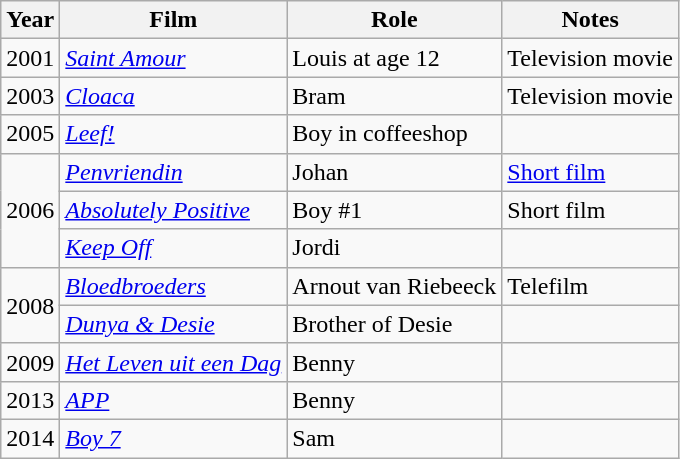<table class="wikitable">
<tr>
<th>Year</th>
<th>Film</th>
<th>Role</th>
<th>Notes</th>
</tr>
<tr>
<td>2001</td>
<td><em><a href='#'>Saint Amour</a></em></td>
<td>Louis at age 12</td>
<td>Television movie</td>
</tr>
<tr>
<td>2003</td>
<td><em><a href='#'>Cloaca</a></em></td>
<td>Bram</td>
<td>Television movie</td>
</tr>
<tr>
<td>2005</td>
<td><em><a href='#'>Leef!</a></em></td>
<td>Boy in coffeeshop</td>
<td></td>
</tr>
<tr>
<td rowspan="3">2006</td>
<td><em><a href='#'>Penvriendin</a></em></td>
<td>Johan</td>
<td><a href='#'>Short film</a></td>
</tr>
<tr>
<td><em><a href='#'>Absolutely Positive</a></em></td>
<td>Boy #1</td>
<td>Short film</td>
</tr>
<tr>
<td><em><a href='#'>Keep Off</a></em></td>
<td>Jordi</td>
<td></td>
</tr>
<tr>
<td rowspan="2">2008</td>
<td><em><a href='#'>Bloedbroeders</a></em></td>
<td>Arnout van Riebeeck</td>
<td>Telefilm</td>
</tr>
<tr>
<td><em><a href='#'>Dunya & Desie</a></em></td>
<td>Brother of Desie</td>
<td></td>
</tr>
<tr>
<td>2009</td>
<td><em><a href='#'>Het Leven uit een Dag</a></em></td>
<td>Benny</td>
<td></td>
</tr>
<tr>
<td>2013</td>
<td><em><a href='#'>APP</a></em></td>
<td>Benny</td>
<td></td>
</tr>
<tr>
<td>2014</td>
<td><em><a href='#'>Boy 7</a></em></td>
<td>Sam</td>
<td></td>
</tr>
</table>
